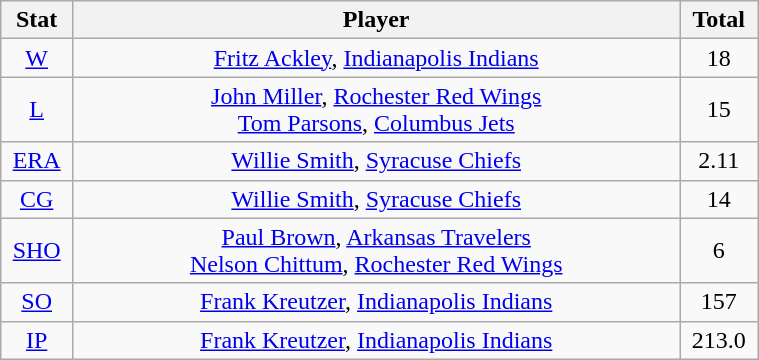<table class="wikitable" width="40%" style="text-align:center;">
<tr>
<th width="5%">Stat</th>
<th width="60%">Player</th>
<th width="5%">Total</th>
</tr>
<tr>
<td><a href='#'>W</a></td>
<td><a href='#'>Fritz Ackley</a>, <a href='#'>Indianapolis Indians</a></td>
<td>18</td>
</tr>
<tr>
<td><a href='#'>L</a></td>
<td><a href='#'>John Miller</a>, <a href='#'>Rochester Red Wings</a> <br> <a href='#'>Tom Parsons</a>, <a href='#'>Columbus Jets</a></td>
<td>15</td>
</tr>
<tr>
<td><a href='#'>ERA</a></td>
<td><a href='#'>Willie Smith</a>, <a href='#'>Syracuse Chiefs</a></td>
<td>2.11</td>
</tr>
<tr>
<td><a href='#'>CG</a></td>
<td><a href='#'>Willie Smith</a>, <a href='#'>Syracuse Chiefs</a></td>
<td>14</td>
</tr>
<tr>
<td><a href='#'>SHO</a></td>
<td><a href='#'>Paul Brown</a>, <a href='#'>Arkansas Travelers</a> <br> <a href='#'>Nelson Chittum</a>, <a href='#'>Rochester Red Wings</a></td>
<td>6</td>
</tr>
<tr>
<td><a href='#'>SO</a></td>
<td><a href='#'>Frank Kreutzer</a>, <a href='#'>Indianapolis Indians</a></td>
<td>157</td>
</tr>
<tr>
<td><a href='#'>IP</a></td>
<td><a href='#'>Frank Kreutzer</a>, <a href='#'>Indianapolis Indians</a></td>
<td>213.0</td>
</tr>
</table>
